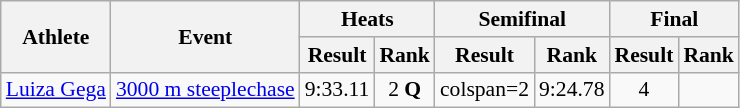<table class="wikitable" border="1" style="font-size:90%">
<tr>
<th rowspan="2">Athlete</th>
<th rowspan="2">Event</th>
<th colspan="2">Heats</th>
<th colspan="2">Semifinal</th>
<th colspan="2">Final</th>
</tr>
<tr>
<th>Result</th>
<th>Rank</th>
<th>Result</th>
<th>Rank</th>
<th>Result</th>
<th>Rank</th>
</tr>
<tr>
<td><a href='#'>Luiza Gega</a></td>
<td><a href='#'>3000 m steeplechase</a></td>
<td align=center>9:33.11</td>
<td align=center>2 <strong>Q</strong></td>
<td>colspan=2</td>
<td align=center>9:24.78</td>
<td align=center>4</td>
</tr>
</table>
